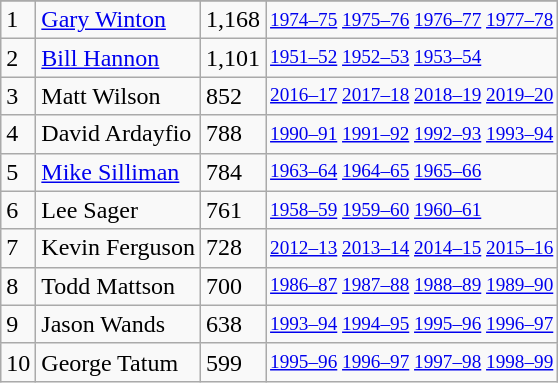<table class="wikitable">
<tr>
</tr>
<tr>
<td>1</td>
<td><a href='#'>Gary Winton</a></td>
<td>1,168</td>
<td style="font-size:80%;"><a href='#'>1974–75</a> <a href='#'>1975–76</a> <a href='#'>1976–77</a> <a href='#'>1977–78</a></td>
</tr>
<tr>
<td>2</td>
<td><a href='#'>Bill Hannon</a></td>
<td>1,101</td>
<td style="font-size:80%;"><a href='#'>1951–52</a> <a href='#'>1952–53</a> <a href='#'>1953–54</a></td>
</tr>
<tr>
<td>3</td>
<td>Matt Wilson</td>
<td>852</td>
<td style="font-size:80%;"><a href='#'>2016–17</a> <a href='#'>2017–18</a> <a href='#'>2018–19</a> <a href='#'>2019–20</a></td>
</tr>
<tr>
<td>4</td>
<td>David Ardayfio</td>
<td>788</td>
<td style="font-size:80%;"><a href='#'>1990–91</a> <a href='#'>1991–92</a> <a href='#'>1992–93</a> <a href='#'>1993–94</a></td>
</tr>
<tr>
<td>5</td>
<td><a href='#'>Mike Silliman</a></td>
<td>784</td>
<td style="font-size:80%;"><a href='#'>1963–64</a> <a href='#'>1964–65</a> <a href='#'>1965–66</a></td>
</tr>
<tr>
<td>6</td>
<td>Lee Sager</td>
<td>761</td>
<td style="font-size:80%;"><a href='#'>1958–59</a> <a href='#'>1959–60</a> <a href='#'>1960–61</a></td>
</tr>
<tr>
<td>7</td>
<td>Kevin Ferguson</td>
<td>728</td>
<td style="font-size:80%;"><a href='#'>2012–13</a> <a href='#'>2013–14</a> <a href='#'>2014–15</a> <a href='#'>2015–16</a></td>
</tr>
<tr>
<td>8</td>
<td>Todd Mattson</td>
<td>700</td>
<td style="font-size:80%;"><a href='#'>1986–87</a> <a href='#'>1987–88</a> <a href='#'>1988–89</a> <a href='#'>1989–90</a></td>
</tr>
<tr>
<td>9</td>
<td>Jason Wands</td>
<td>638</td>
<td style="font-size:80%;"><a href='#'>1993–94</a> <a href='#'>1994–95</a> <a href='#'>1995–96</a> <a href='#'>1996–97</a></td>
</tr>
<tr>
<td>10</td>
<td>George Tatum</td>
<td>599</td>
<td style="font-size:80%;"><a href='#'>1995–96</a> <a href='#'>1996–97</a> <a href='#'>1997–98</a> <a href='#'>1998–99</a></td>
</tr>
</table>
